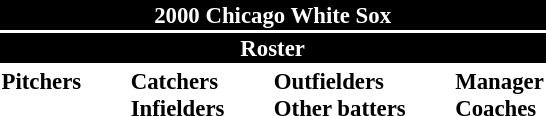<table class="toccolours" style="font-size: 95%;">
<tr>
<th colspan="10" style="background-color: black; color: #FFFFFF; text-align: center;">2000 Chicago White Sox</th>
</tr>
<tr>
<td colspan="10" style="background-color:black; color: white; text-align: center;"><strong>Roster</strong></td>
</tr>
<tr>
<td valign="top"><strong>Pitchers</strong><br>




















</td>
<td width="25px"></td>
<td valign="top"><strong>Catchers</strong><br>



<strong>Infielders</strong>








</td>
<td width="25px"></td>
<td valign="top"><strong>Outfielders</strong><br>





<strong>Other batters</strong>
</td>
<td width="25px"></td>
<td valign="top"><strong>Manager</strong><br>
<strong>Coaches</strong>
 


 

</td>
</tr>
</table>
